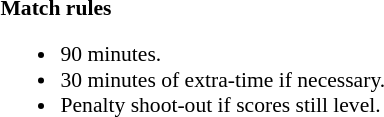<table style="width:82%; font-size:90%;">
<tr>
<td style="width:50%; vertical-align:top;"><br><strong>Match rules</strong><ul><li>90 minutes.</li><li>30 minutes of extra-time if necessary.</li><li>Penalty shoot-out if scores still level.</li></ul></td>
</tr>
</table>
